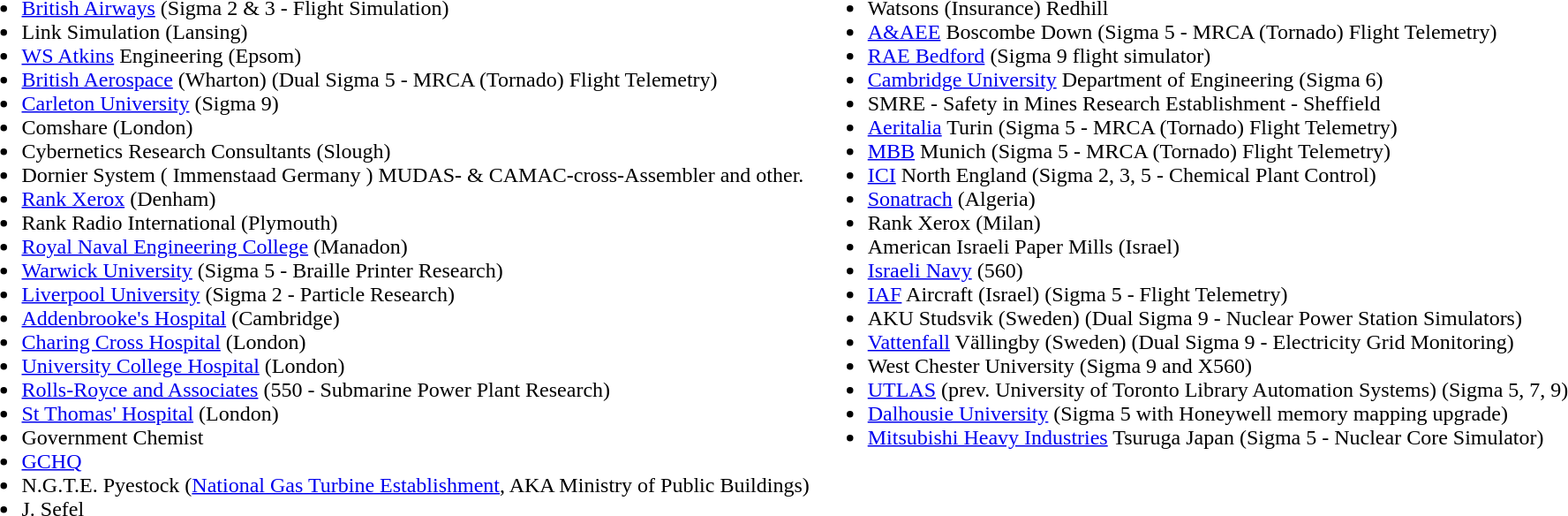<table>
<tr>
<td valign="top"><br><ul><li><a href='#'>British Airways</a> (Sigma 2 & 3 - Flight Simulation)</li><li>Link Simulation (Lansing)</li><li><a href='#'>WS Atkins</a> Engineering (Epsom)</li><li><a href='#'>British Aerospace</a> (Wharton) (Dual Sigma 5 - MRCA (Tornado) Flight Telemetry)</li><li><a href='#'>Carleton University</a> (Sigma 9)</li><li>Comshare (London)</li><li>Cybernetics Research Consultants (Slough)</li><li>Dornier System ( Immenstaad Germany ) MUDAS- & CAMAC-cross-Assembler and other.</li><li><a href='#'>Rank Xerox</a> (Denham)</li><li>Rank Radio International (Plymouth)</li><li><a href='#'>Royal Naval Engineering College</a> (Manadon)</li><li><a href='#'>Warwick University</a> (Sigma 5 - Braille Printer Research)</li><li><a href='#'>Liverpool University</a> (Sigma 2 - Particle Research)</li><li><a href='#'>Addenbrooke's Hospital</a> (Cambridge)</li><li><a href='#'>Charing Cross Hospital</a> (London)</li><li><a href='#'>University College Hospital</a> (London)</li><li><a href='#'>Rolls-Royce and Associates</a> (550 - Submarine Power Plant Research)</li><li><a href='#'>St Thomas' Hospital</a> (London)</li><li>Government Chemist</li><li><a href='#'>GCHQ</a></li><li>N.G.T.E. Pyestock (<a href='#'>National Gas Turbine Establishment</a>, AKA Ministry of Public Buildings)</li><li>J. Sefel</li></ul></td>
<td valign="top"><br><ul><li>Watsons (Insurance) Redhill</li><li><a href='#'>A&AEE</a> Boscombe Down (Sigma 5 - MRCA (Tornado) Flight Telemetry)</li><li><a href='#'>RAE Bedford</a> (Sigma 9 flight simulator)</li><li><a href='#'>Cambridge University</a> Department of Engineering (Sigma 6)</li><li>SMRE - Safety in Mines Research Establishment - Sheffield</li><li><a href='#'>Aeritalia</a> Turin (Sigma 5 - MRCA (Tornado) Flight Telemetry)</li><li><a href='#'>MBB</a> Munich (Sigma 5 - MRCA (Tornado) Flight Telemetry)</li><li><a href='#'>ICI</a> North England (Sigma 2, 3, 5 - Chemical Plant Control)</li><li><a href='#'>Sonatrach</a> (Algeria)</li><li>Rank Xerox (Milan)</li><li>American Israeli Paper Mills (Israel)</li><li><a href='#'>Israeli Navy</a> (560)</li><li><a href='#'>IAF</a> Aircraft (Israel) (Sigma 5 - Flight Telemetry)</li><li>AKU Studsvik (Sweden) (Dual Sigma 9 - Nuclear Power Station Simulators)</li><li><a href='#'>Vattenfall</a> Vällingby (Sweden) (Dual Sigma 9 - Electricity Grid Monitoring)</li><li>West Chester University (Sigma 9 and X560)</li><li><a href='#'>UTLAS</a> (prev. University of Toronto Library Automation Systems) (Sigma 5, 7, 9)</li><li><a href='#'>Dalhousie University</a> (Sigma 5 with Honeywell memory mapping upgrade)</li><li><a href='#'>Mitsubishi Heavy Industries</a> Tsuruga Japan (Sigma 5 - Nuclear Core Simulator)</li></ul></td>
</tr>
</table>
